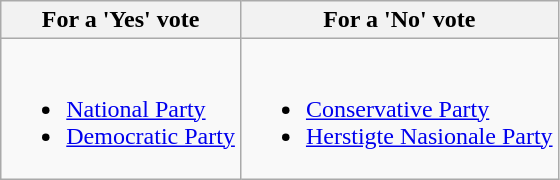<table class="wikitable">
<tr>
<th>For a 'Yes' vote</th>
<th>For a 'No' vote</th>
</tr>
<tr>
<td><br><ul><li><a href='#'>National Party</a></li><li><a href='#'>Democratic Party</a></li></ul></td>
<td><br><ul><li><a href='#'>Conservative Party</a></li><li><a href='#'>Herstigte Nasionale Party</a></li></ul></td>
</tr>
</table>
